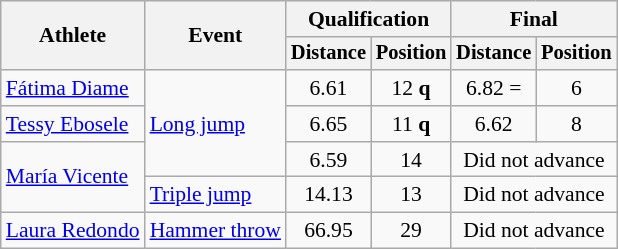<table class=wikitable style=font-size:90%>
<tr>
<th rowspan=2>Athlete</th>
<th rowspan=2>Event</th>
<th colspan=2>Qualification</th>
<th colspan=2>Final</th>
</tr>
<tr style=font-size:95%>
<th>Distance</th>
<th>Position</th>
<th>Distance</th>
<th>Position</th>
</tr>
<tr align=center>
<td align=left><a href='#'>Fátima Diame</a></td>
<td align=left rowspan=3><a href='#'>Long jump</a></td>
<td>6.61</td>
<td>12 <strong>q</strong></td>
<td>6.82 =</td>
<td>6</td>
</tr>
<tr align=center>
<td align=left><a href='#'>Tessy Ebosele</a></td>
<td>6.65</td>
<td>11 <strong>q</strong></td>
<td>6.62</td>
<td>8</td>
</tr>
<tr align=center>
<td rowspan=2 align=left><a href='#'>María Vicente</a></td>
<td>6.59</td>
<td>14</td>
<td colspan=2>Did not advance</td>
</tr>
<tr align=center>
<td align=left><a href='#'>Triple jump</a></td>
<td>14.13</td>
<td>13</td>
<td colspan=2>Did not advance</td>
</tr>
<tr align=center>
<td align=left><a href='#'>Laura Redondo</a></td>
<td align=left><a href='#'>Hammer throw</a></td>
<td>66.95</td>
<td>29</td>
<td colspan=2>Did not advance</td>
</tr>
</table>
